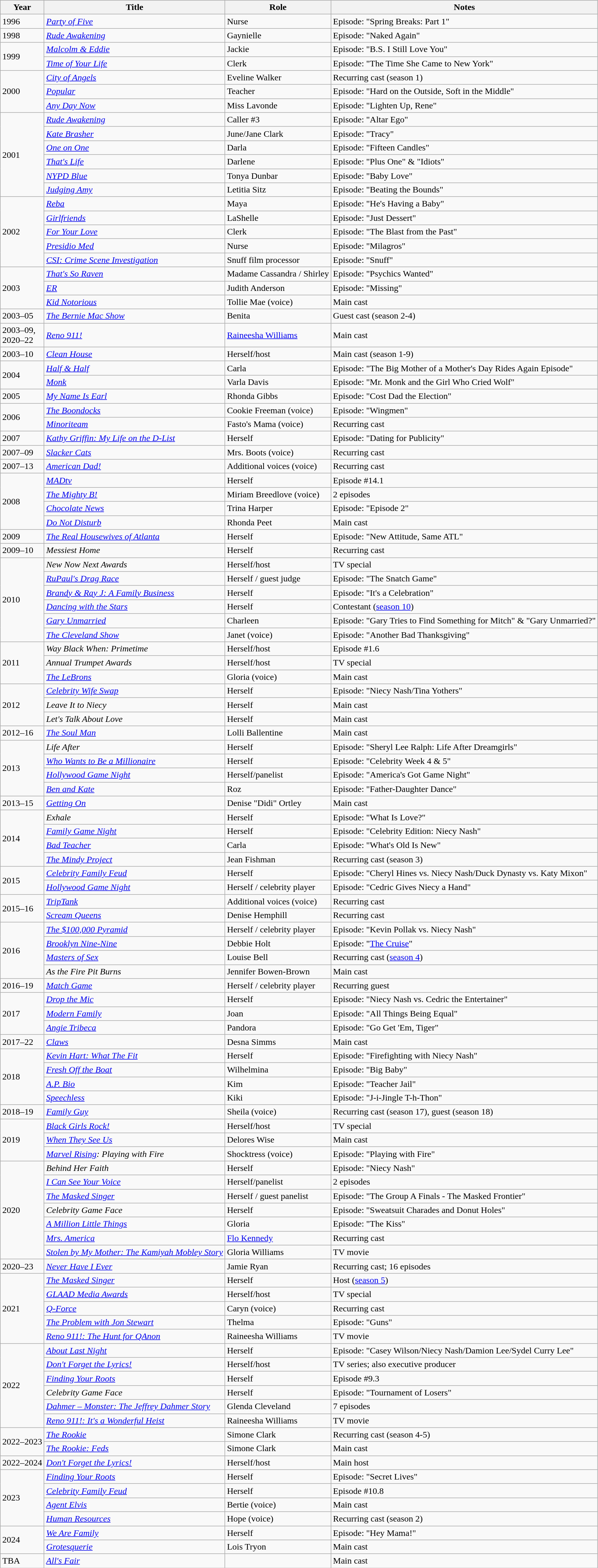<table class="wikitable sortable">
<tr>
<th>Year</th>
<th>Title</th>
<th>Role</th>
<th class="unsortable">Notes</th>
</tr>
<tr>
<td>1996</td>
<td><em><a href='#'>Party of Five</a></em></td>
<td>Nurse</td>
<td>Episode: "Spring Breaks: Part 1"</td>
</tr>
<tr>
<td>1998</td>
<td><em><a href='#'>Rude Awakening</a></em></td>
<td>Gaynielle</td>
<td>Episode: "Naked Again"</td>
</tr>
<tr>
<td rowspan=2>1999</td>
<td><em><a href='#'>Malcolm & Eddie</a></em></td>
<td>Jackie</td>
<td>Episode: "B.S. I Still Love You"</td>
</tr>
<tr>
<td><em><a href='#'>Time of Your Life</a></em></td>
<td>Clerk</td>
<td>Episode: "The Time She Came to New York"</td>
</tr>
<tr>
<td rowspan=3>2000</td>
<td><em><a href='#'>City of Angels</a></em></td>
<td>Eveline Walker</td>
<td>Recurring cast (season 1)</td>
</tr>
<tr>
<td><em><a href='#'>Popular</a></em></td>
<td>Teacher</td>
<td>Episode: "Hard on the Outside, Soft in the Middle"</td>
</tr>
<tr>
<td><em><a href='#'>Any Day Now</a></em></td>
<td>Miss Lavonde</td>
<td>Episode: "Lighten Up, Rene"</td>
</tr>
<tr>
<td rowspan=6>2001</td>
<td><em><a href='#'>Rude Awakening</a></em></td>
<td>Caller #3</td>
<td>Episode: "Altar Ego"</td>
</tr>
<tr>
<td><em><a href='#'>Kate Brasher</a></em></td>
<td>June/Jane Clark</td>
<td>Episode: "Tracy"</td>
</tr>
<tr>
<td><em><a href='#'>One on One</a></em></td>
<td>Darla</td>
<td>Episode: "Fifteen Candles"</td>
</tr>
<tr>
<td><em><a href='#'>That's Life</a></em></td>
<td>Darlene</td>
<td>Episode: "Plus One" & "Idiots"</td>
</tr>
<tr>
<td><em><a href='#'>NYPD Blue</a></em></td>
<td>Tonya Dunbar</td>
<td>Episode: "Baby Love"</td>
</tr>
<tr>
<td><em><a href='#'>Judging Amy</a></em></td>
<td>Letitia Sitz</td>
<td>Episode: "Beating the Bounds"</td>
</tr>
<tr>
<td rowspan=5>2002</td>
<td><em><a href='#'>Reba</a></em></td>
<td>Maya</td>
<td>Episode: "He's Having a Baby"</td>
</tr>
<tr>
<td><em><a href='#'>Girlfriends</a></em></td>
<td>LaShelle</td>
<td>Episode: "Just Dessert"</td>
</tr>
<tr>
<td><em><a href='#'>For Your Love</a></em></td>
<td>Clerk</td>
<td>Episode: "The Blast from the Past"</td>
</tr>
<tr>
<td><em><a href='#'>Presidio Med</a></em></td>
<td>Nurse</td>
<td>Episode: "Milagros"</td>
</tr>
<tr>
<td><em><a href='#'>CSI: Crime Scene Investigation</a></em></td>
<td>Snuff film processor</td>
<td>Episode: "Snuff"</td>
</tr>
<tr>
<td rowspan=3>2003</td>
<td><em><a href='#'>That's So Raven</a></em></td>
<td>Madame Cassandra / Shirley</td>
<td>Episode: "Psychics Wanted"</td>
</tr>
<tr>
<td><em><a href='#'>ER</a></em></td>
<td>Judith Anderson</td>
<td>Episode: "Missing"</td>
</tr>
<tr>
<td><em><a href='#'>Kid Notorious</a></em></td>
<td>Tollie Mae (voice)</td>
<td>Main cast</td>
</tr>
<tr>
<td>2003–05</td>
<td><em><a href='#'>The Bernie Mac Show</a></em></td>
<td>Benita</td>
<td>Guest cast (season 2-4)</td>
</tr>
<tr>
<td>2003–09, <br>2020–22</td>
<td><em><a href='#'>Reno 911!</a></em></td>
<td><a href='#'>Raineesha Williams</a></td>
<td>Main cast</td>
</tr>
<tr>
<td>2003–10</td>
<td><em><a href='#'>Clean House</a></em></td>
<td>Herself/host</td>
<td>Main cast (season 1-9)</td>
</tr>
<tr>
<td rowspan=2>2004</td>
<td><em><a href='#'>Half & Half</a></em></td>
<td>Carla</td>
<td>Episode: "The Big Mother of a Mother's Day Rides Again Episode"</td>
</tr>
<tr>
<td><em><a href='#'>Monk</a></em></td>
<td>Varla Davis</td>
<td>Episode: "Mr. Monk and the Girl Who Cried Wolf"</td>
</tr>
<tr>
<td>2005</td>
<td><em><a href='#'>My Name Is Earl</a></em></td>
<td>Rhonda Gibbs</td>
<td>Episode: "Cost Dad the Election"</td>
</tr>
<tr>
<td rowspan=2>2006</td>
<td><em><a href='#'>The Boondocks</a></em></td>
<td>Cookie Freeman (voice)</td>
<td>Episode: "Wingmen"</td>
</tr>
<tr>
<td><em><a href='#'>Minoriteam</a></em></td>
<td>Fasto's Mama (voice)</td>
<td>Recurring cast</td>
</tr>
<tr>
<td>2007</td>
<td><em><a href='#'>Kathy Griffin: My Life on the D-List</a></em></td>
<td>Herself</td>
<td>Episode: "Dating for Publicity"</td>
</tr>
<tr>
<td>2007–09</td>
<td><em><a href='#'>Slacker Cats</a></em></td>
<td>Mrs. Boots (voice)</td>
<td>Recurring cast</td>
</tr>
<tr>
<td>2007–13</td>
<td><em><a href='#'>American Dad!</a></em></td>
<td>Additional voices (voice)</td>
<td>Recurring cast</td>
</tr>
<tr>
<td rowspan=4>2008</td>
<td><em><a href='#'>MADtv</a></em></td>
<td>Herself</td>
<td>Episode #14.1</td>
</tr>
<tr>
<td><em><a href='#'>The Mighty B!</a></em></td>
<td>Miriam Breedlove (voice)</td>
<td>2 episodes</td>
</tr>
<tr>
<td><em><a href='#'>Chocolate News</a></em></td>
<td>Trina Harper</td>
<td>Episode: "Episode 2"</td>
</tr>
<tr>
<td><em><a href='#'>Do Not Disturb</a></em></td>
<td>Rhonda Peet</td>
<td>Main cast</td>
</tr>
<tr>
<td>2009</td>
<td><em><a href='#'>The Real Housewives of Atlanta</a></em></td>
<td>Herself</td>
<td>Episode: "New Attitude, Same ATL"</td>
</tr>
<tr>
<td>2009–10</td>
<td><em>Messiest Home</em></td>
<td>Herself</td>
<td>Recurring cast</td>
</tr>
<tr>
<td rowspan=6>2010</td>
<td><em>New Now Next Awards</em></td>
<td>Herself/host</td>
<td>TV special</td>
</tr>
<tr>
<td><em><a href='#'>RuPaul's Drag Race</a></em></td>
<td>Herself / guest judge</td>
<td>Episode: "The Snatch Game"</td>
</tr>
<tr>
<td><em><a href='#'>Brandy & Ray J: A Family Business</a></em></td>
<td>Herself</td>
<td>Episode: "It's a Celebration"</td>
</tr>
<tr>
<td><em><a href='#'>Dancing with the Stars</a></em></td>
<td>Herself</td>
<td>Contestant (<a href='#'>season 10</a>)</td>
</tr>
<tr>
<td><em><a href='#'>Gary Unmarried</a></em></td>
<td>Charleen</td>
<td>Episode: "Gary Tries to Find Something for Mitch" & "Gary Unmarried?"</td>
</tr>
<tr>
<td><em><a href='#'>The Cleveland Show</a></em></td>
<td>Janet (voice)</td>
<td>Episode: "Another Bad Thanksgiving"</td>
</tr>
<tr>
<td rowspan=3>2011</td>
<td><em>Way Black When: Primetime</em></td>
<td>Herself/host</td>
<td>Episode #1.6</td>
</tr>
<tr>
<td><em>Annual Trumpet Awards</em></td>
<td>Herself/host</td>
<td>TV special</td>
</tr>
<tr>
<td><em><a href='#'>The LeBrons</a></em></td>
<td>Gloria (voice)</td>
<td>Main cast</td>
</tr>
<tr>
<td rowspan=3>2012</td>
<td><em><a href='#'>Celebrity Wife Swap</a></em></td>
<td>Herself</td>
<td>Episode: "Niecy Nash/Tina Yothers"</td>
</tr>
<tr>
<td><em>Leave It to Niecy</em></td>
<td>Herself</td>
<td>Main cast</td>
</tr>
<tr>
<td><em>Let's Talk About Love</em></td>
<td>Herself</td>
<td>Main cast</td>
</tr>
<tr>
<td>2012–16</td>
<td><em><a href='#'>The Soul Man</a></em></td>
<td>Lolli Ballentine</td>
<td>Main cast</td>
</tr>
<tr>
<td rowspan=4>2013</td>
<td><em>Life After</em></td>
<td>Herself</td>
<td>Episode: "Sheryl Lee Ralph: Life After Dreamgirls"</td>
</tr>
<tr>
<td><em><a href='#'>Who Wants to Be a Millionaire</a></em></td>
<td>Herself</td>
<td>Episode: "Celebrity Week 4 & 5"</td>
</tr>
<tr>
<td><em><a href='#'>Hollywood Game Night</a></em></td>
<td>Herself/panelist</td>
<td>Episode: "America's Got Game Night"</td>
</tr>
<tr>
<td><em><a href='#'>Ben and Kate</a></em></td>
<td>Roz</td>
<td>Episode: "Father-Daughter Dance"</td>
</tr>
<tr>
<td>2013–15</td>
<td><em><a href='#'>Getting On</a></em></td>
<td>Denise "Didi" Ortley</td>
<td>Main cast</td>
</tr>
<tr>
<td rowspan=4>2014</td>
<td><em>Exhale</em></td>
<td>Herself</td>
<td>Episode: "What Is Love?"</td>
</tr>
<tr>
<td><em><a href='#'>Family Game Night</a></em></td>
<td>Herself</td>
<td>Episode: "Celebrity Edition: Niecy Nash"</td>
</tr>
<tr>
<td><em><a href='#'>Bad Teacher</a></em></td>
<td>Carla</td>
<td>Episode: "What's Old Is New"</td>
</tr>
<tr>
<td><em><a href='#'>The Mindy Project</a></em></td>
<td>Jean Fishman</td>
<td>Recurring cast (season 3)</td>
</tr>
<tr>
<td rowspan=2>2015</td>
<td><em><a href='#'>Celebrity Family Feud</a></em></td>
<td>Herself</td>
<td>Episode: "Cheryl Hines vs. Niecy Nash/Duck Dynasty vs. Katy Mixon"</td>
</tr>
<tr>
<td><em><a href='#'>Hollywood Game Night</a></em></td>
<td>Herself / celebrity player</td>
<td>Episode: "Cedric Gives Niecy a Hand"</td>
</tr>
<tr>
<td rowspan=2>2015–16</td>
<td><em><a href='#'>TripTank</a></em></td>
<td>Additional voices (voice)</td>
<td>Recurring cast</td>
</tr>
<tr>
<td><em><a href='#'>Scream Queens</a></em></td>
<td>Denise Hemphill</td>
<td>Recurring cast</td>
</tr>
<tr>
<td rowspan=4>2016</td>
<td><em><a href='#'>The $100,000 Pyramid</a></em></td>
<td>Herself / celebrity player</td>
<td>Episode: "Kevin Pollak vs. Niecy Nash"</td>
</tr>
<tr>
<td><em><a href='#'>Brooklyn Nine-Nine</a></em></td>
<td>Debbie Holt</td>
<td>Episode: "<a href='#'>The Cruise</a>"</td>
</tr>
<tr>
<td><em><a href='#'>Masters of Sex</a></em></td>
<td>Louise Bell</td>
<td>Recurring cast (<a href='#'>season 4</a>)</td>
</tr>
<tr>
<td><em>As the Fire Pit Burns</em></td>
<td>Jennifer Bowen-Brown</td>
<td>Main cast</td>
</tr>
<tr>
<td>2016–19</td>
<td><em><a href='#'>Match Game</a></em></td>
<td>Herself / celebrity player</td>
<td>Recurring guest</td>
</tr>
<tr>
<td rowspan=3>2017</td>
<td><em><a href='#'>Drop the Mic</a></em></td>
<td>Herself</td>
<td>Episode: "Niecy Nash vs. Cedric the Entertainer"</td>
</tr>
<tr>
<td><em><a href='#'>Modern Family</a></em></td>
<td>Joan </td>
<td>Episode: "All Things Being Equal"</td>
</tr>
<tr>
<td><em><a href='#'>Angie Tribeca</a></em></td>
<td>Pandora</td>
<td>Episode: "Go Get 'Em, Tiger"</td>
</tr>
<tr>
<td>2017–22</td>
<td><em><a href='#'>Claws</a></em></td>
<td>Desna Simms</td>
<td>Main cast</td>
</tr>
<tr>
<td rowspan=4>2018</td>
<td><em><a href='#'>Kevin Hart: What The Fit</a></em></td>
<td>Herself</td>
<td>Episode: "Firefighting with Niecy Nash"</td>
</tr>
<tr>
<td><em><a href='#'>Fresh Off the Boat</a></em></td>
<td>Wilhelmina</td>
<td>Episode: "Big Baby"</td>
</tr>
<tr>
<td><em><a href='#'>A.P. Bio</a></em></td>
<td>Kim</td>
<td>Episode: "Teacher Jail"</td>
</tr>
<tr>
<td><em><a href='#'>Speechless</a></em></td>
<td>Kiki</td>
<td>Episode: "J-i-Jingle T-h-Thon"</td>
</tr>
<tr>
<td>2018–19</td>
<td><em><a href='#'>Family Guy</a></em></td>
<td>Sheila (voice)</td>
<td>Recurring cast (season 17), guest (season 18)</td>
</tr>
<tr>
<td rowspan=3>2019</td>
<td><em><a href='#'>Black Girls Rock!</a></em></td>
<td>Herself/host</td>
<td>TV special</td>
</tr>
<tr>
<td><em><a href='#'>When They See Us</a></em></td>
<td>Delores Wise</td>
<td>Main cast</td>
</tr>
<tr>
<td><em><a href='#'>Marvel Rising</a>: Playing with Fire</em></td>
<td>Shocktress (voice)</td>
<td>Episode: "Playing with Fire"</td>
</tr>
<tr>
<td rowspan=7>2020</td>
<td><em>Behind Her Faith</em></td>
<td>Herself</td>
<td>Episode: "Niecy Nash"</td>
</tr>
<tr>
<td><em><a href='#'>I Can See Your Voice</a></em></td>
<td>Herself/panelist</td>
<td>2 episodes</td>
</tr>
<tr>
<td><em><a href='#'>The Masked Singer</a></em></td>
<td>Herself / guest panelist</td>
<td>Episode: "The Group A Finals - The Masked Frontier"</td>
</tr>
<tr>
<td><em>Celebrity Game Face</em></td>
<td>Herself</td>
<td>Episode: "Sweatsuit Charades and Donut Holes"</td>
</tr>
<tr>
<td><em><a href='#'>A Million Little Things</a></em></td>
<td>Gloria</td>
<td>Episode: "The Kiss"</td>
</tr>
<tr>
<td><em><a href='#'>Mrs. America</a></em></td>
<td><a href='#'>Flo Kennedy</a></td>
<td>Recurring cast</td>
</tr>
<tr>
<td><em><a href='#'>Stolen by My Mother: The Kamiyah Mobley Story</a></em></td>
<td>Gloria Williams</td>
<td>TV movie</td>
</tr>
<tr>
<td>2020–23</td>
<td><em><a href='#'>Never Have I Ever</a></em></td>
<td>Jamie Ryan</td>
<td>Recurring cast; 16 episodes</td>
</tr>
<tr>
<td rowspan=5>2021</td>
<td><em><a href='#'>The Masked Singer</a></em></td>
<td>Herself</td>
<td>Host (<a href='#'>season 5</a>)</td>
</tr>
<tr>
<td><em><a href='#'>GLAAD Media Awards</a></em></td>
<td>Herself/host</td>
<td>TV special</td>
</tr>
<tr>
<td><em><a href='#'>Q-Force</a></em></td>
<td>Caryn (voice)</td>
<td>Recurring cast</td>
</tr>
<tr>
<td><em><a href='#'>The Problem with Jon Stewart</a></em></td>
<td>Thelma</td>
<td>Episode: "Guns"</td>
</tr>
<tr>
<td><em><a href='#'>Reno 911!: The Hunt for QAnon</a></em></td>
<td>Raineesha Williams</td>
<td>TV movie</td>
</tr>
<tr>
<td rowspan=6>2022</td>
<td><em><a href='#'>About Last Night</a></em></td>
<td>Herself</td>
<td>Episode: "Casey Wilson/Niecy Nash/Damion Lee/Sydel Curry Lee"</td>
</tr>
<tr>
<td><em><a href='#'>Don't Forget the Lyrics!</a></em></td>
<td>Herself/host</td>
<td>TV series; also executive producer</td>
</tr>
<tr>
<td><em><a href='#'>Finding Your Roots</a></em></td>
<td>Herself</td>
<td>Episode #9.3</td>
</tr>
<tr>
<td><em>Celebrity Game Face</em></td>
<td>Herself</td>
<td>Episode: "Tournament of Losers"</td>
</tr>
<tr>
<td><em><a href='#'>Dahmer – Monster: The Jeffrey Dahmer Story</a></em></td>
<td>Glenda Cleveland</td>
<td>7 episodes</td>
</tr>
<tr>
<td><em><a href='#'>Reno 911!: It's a Wonderful Heist</a></em></td>
<td>Raineesha Williams</td>
<td>TV movie</td>
</tr>
<tr>
<td rowspan="2">2022–2023</td>
<td><em><a href='#'>The Rookie</a></em></td>
<td>Simone Clark</td>
<td>Recurring cast (season 4-5)</td>
</tr>
<tr>
<td><em><a href='#'>The Rookie: Feds</a></em></td>
<td>Simone Clark</td>
<td>Main cast</td>
</tr>
<tr>
<td>2022–2024</td>
<td><em><a href='#'>Don't Forget the Lyrics!</a></em></td>
<td>Herself/host</td>
<td>Main host</td>
</tr>
<tr>
<td rowspan="4">2023</td>
<td><em><a href='#'>Finding Your Roots</a></em></td>
<td>Herself</td>
<td>Episode: "Secret Lives"</td>
</tr>
<tr>
<td><em><a href='#'>Celebrity Family Feud</a></em></td>
<td>Herself</td>
<td>Episode #10.8</td>
</tr>
<tr>
<td><em><a href='#'>Agent Elvis</a></em></td>
<td>Bertie (voice)</td>
<td>Main cast</td>
</tr>
<tr>
<td><em><a href='#'>Human Resources</a></em></td>
<td>Hope (voice)</td>
<td>Recurring cast (season 2)</td>
</tr>
<tr>
<td rowspan="2">2024</td>
<td><em><a href='#'>We Are Family</a></em></td>
<td>Herself</td>
<td>Episode: "Hey Mama!"</td>
</tr>
<tr>
<td><em><a href='#'>Grotesquerie</a></em></td>
<td>Lois Tryon</td>
<td>Main cast</td>
</tr>
<tr>
<td>TBA</td>
<td><em><a href='#'>All's Fair</a></em></td>
<td></td>
<td>Main cast</td>
</tr>
</table>
